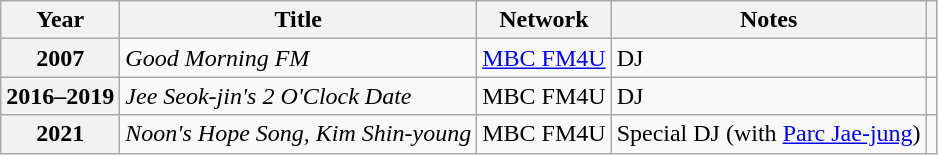<table class="wikitable plainrowheaders">
<tr>
<th scope="col">Year</th>
<th scope="col">Title</th>
<th scope="col">Network</th>
<th scope="col">Notes</th>
<th scope="col"></th>
</tr>
<tr>
<th scope="row">2007</th>
<td><em>Good Morning FM</em></td>
<td><a href='#'>MBC FM4U</a></td>
<td>DJ</td>
<td style="text-align:center"></td>
</tr>
<tr>
<th scope="row">2016–2019</th>
<td><em>Jee Seok-jin's 2 O'Clock Date</em><br></td>
<td>MBC FM4U</td>
<td>DJ</td>
<td style="text-align:center"></td>
</tr>
<tr>
<th scope="row">2021</th>
<td><em>Noon's Hope Song, Kim Shin-young</em> <br> </td>
<td>MBC FM4U</td>
<td>Special DJ (with <a href='#'>Parc Jae-jung</a>)</td>
<td style="text-align:center"></td>
</tr>
</table>
